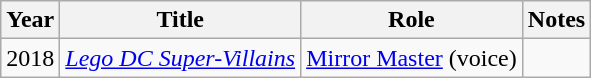<table class="wikitable">
<tr>
<th>Year</th>
<th>Title</th>
<th>Role</th>
<th>Notes</th>
</tr>
<tr>
<td>2018</td>
<td><em><a href='#'>Lego DC Super-Villains</a></em></td>
<td><a href='#'>Mirror Master</a> (voice)</td>
<td></td>
</tr>
</table>
